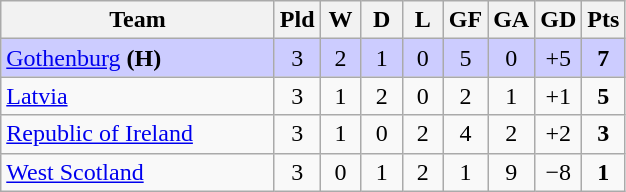<table class="wikitable" style="text-align:center;">
<tr>
<th width=175>Team</th>
<th width=20 abbr="Played">Pld</th>
<th width=20 abbr="Won">W</th>
<th width=20 abbr="Drawn">D</th>
<th width=20 abbr="Lost">L</th>
<th width=20 abbr="Goals for">GF</th>
<th width=20 abbr="Goals against">GA</th>
<th width=20 abbr="Goal difference">GD</th>
<th width=20 abbr="Points">Pts</th>
</tr>
<tr bgcolor=#ccccff>
<td align=left> <a href='#'>Gothenburg</a> <strong>(H)</strong></td>
<td>3</td>
<td>2</td>
<td>1</td>
<td>0</td>
<td>5</td>
<td>0</td>
<td>+5</td>
<td><strong>7</strong></td>
</tr>
<tr>
<td align=left> <a href='#'>Latvia</a></td>
<td>3</td>
<td>1</td>
<td>2</td>
<td>0</td>
<td>2</td>
<td>1</td>
<td>+1</td>
<td><strong>5</strong></td>
</tr>
<tr>
<td align=left> <a href='#'>Republic of Ireland</a></td>
<td>3</td>
<td>1</td>
<td>0</td>
<td>2</td>
<td>4</td>
<td>2</td>
<td>+2</td>
<td><strong>3</strong></td>
</tr>
<tr>
<td align=left> <a href='#'>West Scotland</a></td>
<td>3</td>
<td>0</td>
<td>1</td>
<td>2</td>
<td>1</td>
<td>9</td>
<td>−8</td>
<td><strong>1</strong></td>
</tr>
</table>
